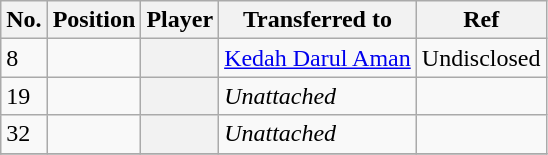<table class="wikitable plainrowheaders sortable" style="text-align:center; text-align:left">
<tr>
<th scope="col">No.</th>
<th scope="col">Position</th>
<th scope="col">Player</th>
<th scope="col">Transferred to</th>
<th scope="col" class="unsortable">Ref</th>
</tr>
<tr>
<td>8</td>
<td></td>
<th scope="row"></th>
<td> <a href='#'>Kedah Darul Aman</a></td>
<td>Undisclosed</td>
</tr>
<tr>
<td>19</td>
<td></td>
<th scope="row"></th>
<td><em>Unattached</em></td>
<td></td>
</tr>
<tr>
<td>32</td>
<td></td>
<th scope="row"></th>
<td><em>Unattached</em></td>
<td></td>
</tr>
<tr>
</tr>
</table>
